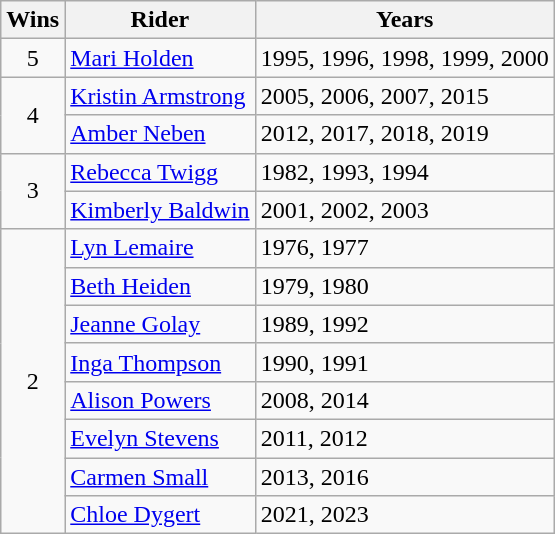<table class="wikitable">
<tr>
<th>Wins</th>
<th>Rider</th>
<th>Years</th>
</tr>
<tr>
<td align=center>5</td>
<td><a href='#'>Mari Holden</a></td>
<td>1995, 1996, 1998, 1999, 2000</td>
</tr>
<tr>
<td align="center" rowspan="2">4</td>
<td><a href='#'>Kristin Armstrong</a></td>
<td>2005, 2006, 2007, 2015</td>
</tr>
<tr>
<td><a href='#'>Amber Neben</a></td>
<td>2012, 2017, 2018, 2019</td>
</tr>
<tr>
<td align="center" rowspan="2">3</td>
<td><a href='#'>Rebecca Twigg</a></td>
<td>1982, 1993, 1994</td>
</tr>
<tr>
<td><a href='#'>Kimberly Baldwin</a></td>
<td>2001, 2002, 2003</td>
</tr>
<tr>
<td align="center" rowspan="8">2</td>
<td><a href='#'>Lyn Lemaire</a></td>
<td>1976, 1977</td>
</tr>
<tr>
<td><a href='#'>Beth Heiden</a></td>
<td>1979, 1980</td>
</tr>
<tr>
<td><a href='#'>Jeanne Golay</a></td>
<td>1989, 1992</td>
</tr>
<tr>
<td><a href='#'>Inga Thompson</a></td>
<td>1990, 1991</td>
</tr>
<tr>
<td><a href='#'>Alison Powers</a></td>
<td>2008, 2014</td>
</tr>
<tr>
<td><a href='#'>Evelyn Stevens</a></td>
<td>2011, 2012</td>
</tr>
<tr>
<td><a href='#'>Carmen Small</a></td>
<td>2013, 2016</td>
</tr>
<tr>
<td><a href='#'>Chloe Dygert</a></td>
<td>2021, 2023</td>
</tr>
</table>
